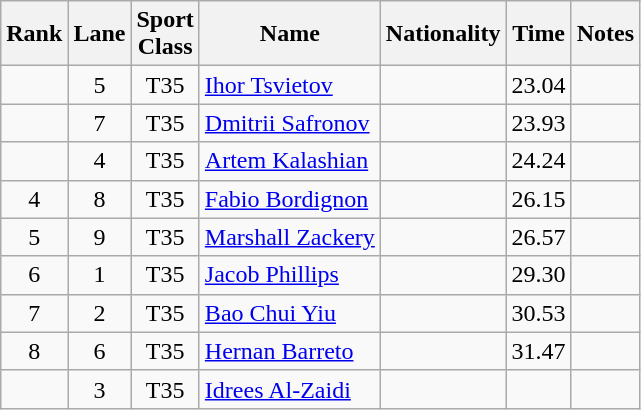<table class="wikitable sortable" style="text-align:center">
<tr>
<th>Rank</th>
<th>Lane</th>
<th>Sport<br>Class</th>
<th>Name</th>
<th>Nationality</th>
<th>Time</th>
<th>Notes</th>
</tr>
<tr>
<td></td>
<td>5</td>
<td>T35</td>
<td align=left><a href='#'>Ihor Tsvietov</a></td>
<td align=left></td>
<td>23.04</td>
<td><strong></strong></td>
</tr>
<tr>
<td></td>
<td>7</td>
<td>T35</td>
<td align=left><a href='#'>Dmitrii Safronov</a></td>
<td align=left></td>
<td>23.93</td>
<td></td>
</tr>
<tr>
<td></td>
<td>4</td>
<td>T35</td>
<td align=left><a href='#'>Artem Kalashian</a></td>
<td align=left></td>
<td>24.24</td>
<td></td>
</tr>
<tr>
<td>4</td>
<td>8</td>
<td>T35</td>
<td align=left><a href='#'>Fabio Bordignon</a></td>
<td align=left></td>
<td>26.15</td>
<td></td>
</tr>
<tr>
<td>5</td>
<td>9</td>
<td>T35</td>
<td align=left><a href='#'>Marshall Zackery</a></td>
<td align=left></td>
<td>26.57</td>
<td></td>
</tr>
<tr>
<td>6</td>
<td>1</td>
<td>T35</td>
<td align=left><a href='#'>Jacob Phillips</a></td>
<td align=left></td>
<td>29.30</td>
<td></td>
</tr>
<tr>
<td>7</td>
<td>2</td>
<td>T35</td>
<td align=left><a href='#'>Bao Chui Yiu</a></td>
<td align=left></td>
<td>30.53</td>
<td></td>
</tr>
<tr>
<td>8</td>
<td>6</td>
<td>T35</td>
<td align=left><a href='#'>Hernan Barreto</a></td>
<td align=left></td>
<td>31.47</td>
<td></td>
</tr>
<tr>
<td></td>
<td>3</td>
<td>T35</td>
<td align=left><a href='#'>Idrees Al-Zaidi</a></td>
<td align=left></td>
<td></td>
<td></td>
</tr>
</table>
